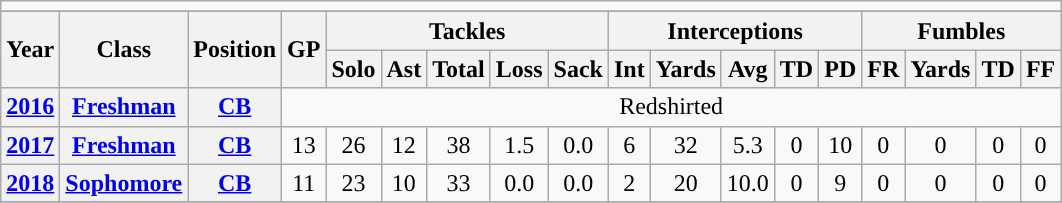<table class="wikitable" style="text-align:center;">
<tr>
<td ! colspan="18"></td>
</tr>
<tr align="center">
</tr>
<tr>
<th rowspan="2">Year</th>
<th rowspan="2">Class</th>
<th rowspan="2">Position</th>
<th rowspan="2">GP</th>
<th colspan="5">Tackles</th>
<th colspan="5">Interceptions</th>
<th colspan="4">Fumbles</th>
</tr>
<tr>
<th>Solo</th>
<th>Ast</th>
<th>Total</th>
<th>Loss</th>
<th>Sack</th>
<th>Int</th>
<th>Yards</th>
<th>Avg</th>
<th>TD</th>
<th>PD</th>
<th>FR</th>
<th>Yards</th>
<th>TD</th>
<th>FF</th>
</tr>
<tr>
<th><a href='#'>2016</a></th>
<th><a href='#'>Freshman</a></th>
<th><a href='#'>CB</a></th>
<td colspan="15"> Redshirted</td>
</tr>
<tr>
<th><a href='#'>2017</a></th>
<th> <a href='#'>Freshman</a></th>
<th><a href='#'>CB</a></th>
<td>13</td>
<td>26</td>
<td>12</td>
<td>38</td>
<td>1.5</td>
<td>0.0</td>
<td>6</td>
<td>32</td>
<td>5.3</td>
<td>0</td>
<td>10</td>
<td>0</td>
<td>0</td>
<td>0</td>
<td>0</td>
</tr>
<tr>
<th><a href='#'>2018</a></th>
<th> <a href='#'>Sophomore</a></th>
<th><a href='#'>CB</a></th>
<td>11</td>
<td>23</td>
<td>10</td>
<td>33</td>
<td>0.0</td>
<td>0.0</td>
<td>2</td>
<td>20</td>
<td>10.0</td>
<td>0</td>
<td>9</td>
<td>0</td>
<td>0</td>
<td>0</td>
<td>0</td>
</tr>
<tr>
</tr>
</table>
